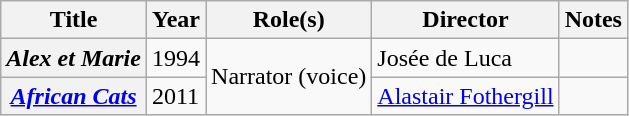<table class="wikitable plainrowheaders sortable">
<tr>
<th scope="col">Title</th>
<th scope="col">Year</th>
<th scope="col">Role(s)</th>
<th scope="col">Director</th>
<th scope="col" class="unsortable">Notes</th>
</tr>
<tr>
<th scope="row"><em>Alex et Marie</em></th>
<td>1994</td>
<td rowspan="2">Narrator (voice)</td>
<td>Josée de Luca</td>
<td></td>
</tr>
<tr>
<th scope="row"><em><a href='#'>African Cats</a></em></th>
<td>2011</td>
<td><a href='#'>Alastair Fothergill</a></td>
<td></td>
</tr>
</table>
